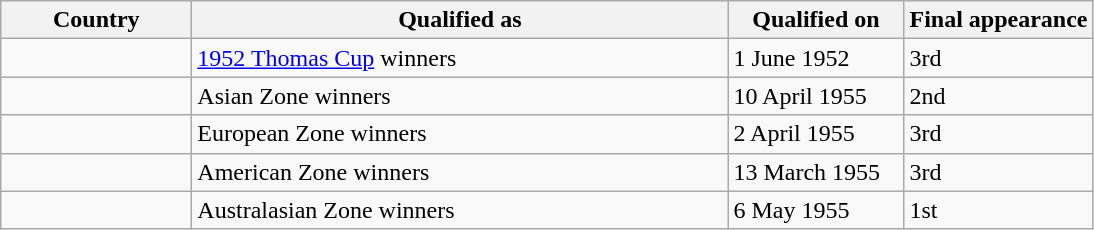<table class="sortable wikitable">
<tr>
<th width="120">Country</th>
<th width="350">Qualified as</th>
<th width="110">Qualified on</th>
<th>Final appearance</th>
</tr>
<tr>
<td></td>
<td><a href='#'>1952 Thomas Cup</a> winners</td>
<td>1 June 1952</td>
<td>3rd</td>
</tr>
<tr>
<td></td>
<td>Asian Zone winners</td>
<td>10 April 1955</td>
<td>2nd</td>
</tr>
<tr>
<td></td>
<td>European Zone winners</td>
<td>2 April 1955</td>
<td>3rd</td>
</tr>
<tr>
<td></td>
<td>American Zone winners</td>
<td>13 March 1955</td>
<td>3rd</td>
</tr>
<tr>
<td></td>
<td>Australasian Zone winners</td>
<td>6 May 1955</td>
<td>1st</td>
</tr>
</table>
